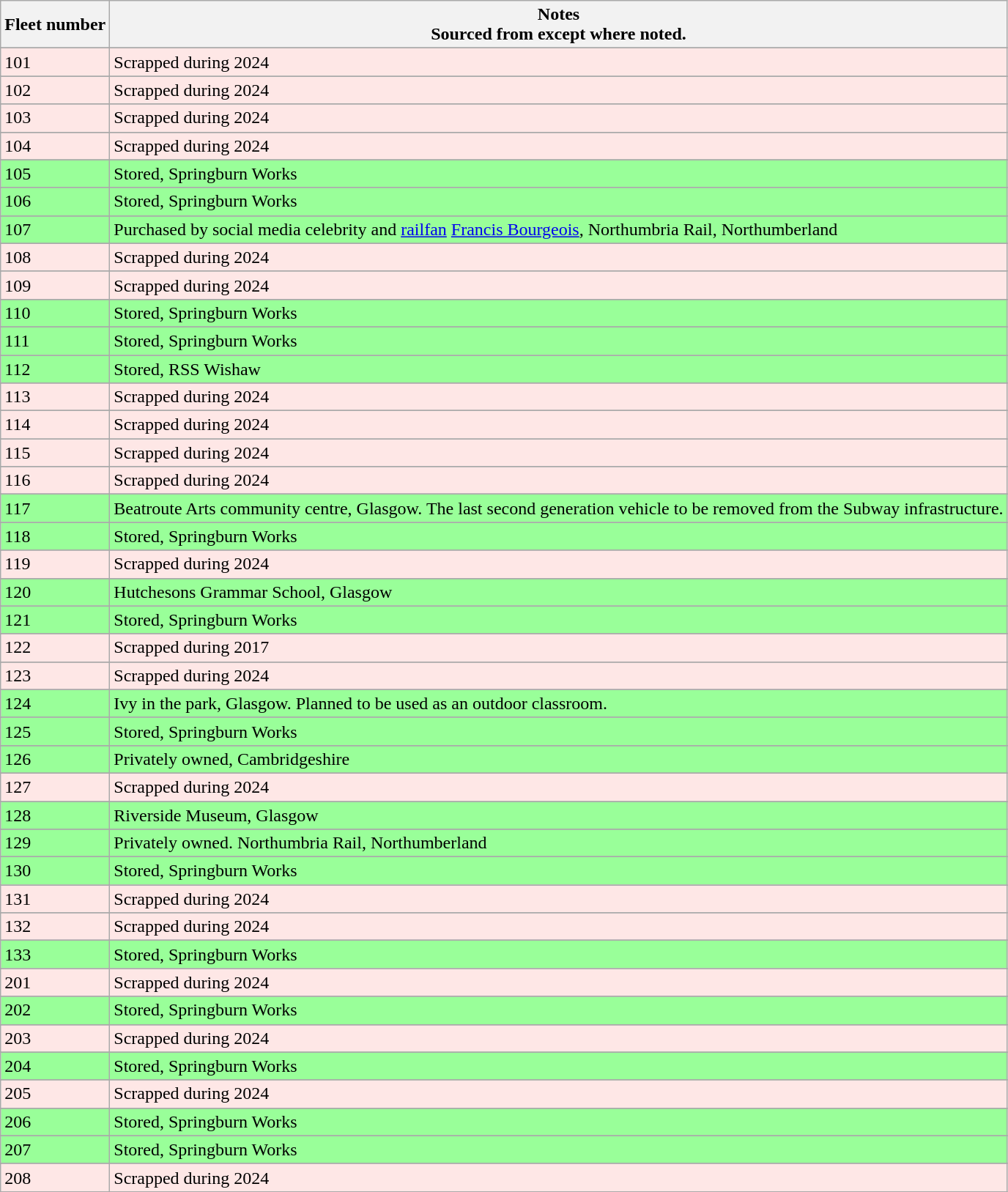<table class="wikitable">
<tr>
<th>Fleet number</th>
<th>Notes<br>Sourced from  except where noted.</th>
</tr>
<tr>
</tr>
<tr bgcolor=#fee7e6>
<td>101</td>
<td>Scrapped during 2024</td>
</tr>
<tr>
</tr>
<tr bgcolor=#fee7e6>
<td>102</td>
<td>Scrapped during 2024</td>
</tr>
<tr>
</tr>
<tr bgcolor=#fee7e6>
<td>103</td>
<td>Scrapped during 2024</td>
</tr>
<tr>
</tr>
<tr bgcolor=#fee7e6>
<td>104</td>
<td>Scrapped during 2024</td>
</tr>
<tr>
</tr>
<tr bgcolor=#99ff99>
<td>105</td>
<td>Stored, Springburn Works</td>
</tr>
<tr>
</tr>
<tr bgcolor=#99ff99>
<td>106</td>
<td>Stored, Springburn Works</td>
</tr>
<tr>
</tr>
<tr bgcolor=#99ff99>
<td>107</td>
<td>Purchased by social media celebrity and <a href='#'>railfan</a> <a href='#'>Francis Bourgeois</a>, Northumbria Rail, Northumberland</td>
</tr>
<tr>
</tr>
<tr bgcolor=#fee7e6>
<td>108</td>
<td>Scrapped during 2024</td>
</tr>
<tr>
</tr>
<tr bgcolor=#fee7e6>
<td>109</td>
<td>Scrapped during 2024</td>
</tr>
<tr>
</tr>
<tr bgcolor=#99ff99>
<td>110</td>
<td>Stored, Springburn Works</td>
</tr>
<tr>
</tr>
<tr bgcolor=#99ff99>
<td>111</td>
<td>Stored, Springburn Works</td>
</tr>
<tr>
</tr>
<tr bgcolor=#99ff99>
<td>112</td>
<td>Stored, RSS Wishaw</td>
</tr>
<tr>
</tr>
<tr bgcolor=#fee7e6>
<td>113</td>
<td>Scrapped during 2024</td>
</tr>
<tr>
</tr>
<tr bgcolor=#fee7e6>
<td>114</td>
<td>Scrapped during 2024</td>
</tr>
<tr>
</tr>
<tr bgcolor=#fee7e6>
<td>115</td>
<td>Scrapped during 2024</td>
</tr>
<tr>
</tr>
<tr bgcolor=#fee7e6>
<td>116</td>
<td>Scrapped during 2024</td>
</tr>
<tr>
</tr>
<tr bgcolor=#99ff99>
<td>117</td>
<td>Beatroute Arts community centre, Glasgow. The last second generation vehicle to be removed from the Subway infrastructure.</td>
</tr>
<tr>
</tr>
<tr bgcolor=#99ff99>
<td>118</td>
<td>Stored, Springburn Works</td>
</tr>
<tr>
</tr>
<tr bgcolor=#fee7e6>
<td>119</td>
<td>Scrapped during 2024</td>
</tr>
<tr>
</tr>
<tr bgcolor=#99ff99>
<td>120</td>
<td>Hutchesons Grammar School, Glasgow</td>
</tr>
<tr>
</tr>
<tr bgcolor=#99ff99>
<td>121</td>
<td>Stored, Springburn Works</td>
</tr>
<tr>
</tr>
<tr bgcolor=#fee7e6>
<td>122</td>
<td>Scrapped during 2017</td>
</tr>
<tr>
</tr>
<tr bgcolor=#fee7e6>
<td>123</td>
<td>Scrapped during 2024</td>
</tr>
<tr>
</tr>
<tr bgcolor=#99ff99>
<td>124</td>
<td>Ivy in the park, Glasgow. Planned to be used as an outdoor classroom.</td>
</tr>
<tr>
</tr>
<tr bgcolor=#99ff99>
<td>125</td>
<td>Stored, Springburn Works</td>
</tr>
<tr>
</tr>
<tr bgcolor=#99ff99>
<td>126</td>
<td>Privately owned, Cambridgeshire</td>
</tr>
<tr>
</tr>
<tr bgcolor=#fee7e6>
<td>127</td>
<td>Scrapped during 2024</td>
</tr>
<tr>
</tr>
<tr bgcolor=#99ff99>
<td>128</td>
<td>Riverside Museum, Glasgow</td>
</tr>
<tr>
</tr>
<tr bgcolor=#99ff99>
<td>129</td>
<td>Privately owned. Northumbria Rail, Northumberland</td>
</tr>
<tr>
</tr>
<tr bgcolor=#99ff99>
<td>130</td>
<td>Stored, Springburn Works</td>
</tr>
<tr>
</tr>
<tr bgcolor=#fee7e6>
<td>131</td>
<td>Scrapped during 2024</td>
</tr>
<tr>
</tr>
<tr bgcolor=#fee7e6>
<td>132</td>
<td>Scrapped during 2024</td>
</tr>
<tr>
</tr>
<tr bgcolor=#99ff99>
<td>133</td>
<td>Stored, Springburn Works</td>
</tr>
<tr>
</tr>
<tr bgcolor=#fee7e6>
<td>201</td>
<td>Scrapped during 2024</td>
</tr>
<tr>
</tr>
<tr bgcolor=#99ff99>
<td>202</td>
<td>Stored, Springburn Works</td>
</tr>
<tr>
</tr>
<tr bgcolor=#fee7e6>
<td>203</td>
<td>Scrapped during 2024</td>
</tr>
<tr>
</tr>
<tr bgcolor=#99ff99>
<td>204</td>
<td>Stored, Springburn Works</td>
</tr>
<tr>
</tr>
<tr bgcolor=#fee7e6>
<td>205</td>
<td>Scrapped during 2024</td>
</tr>
<tr>
</tr>
<tr bgcolor=#99ff99>
<td>206</td>
<td>Stored, Springburn Works</td>
</tr>
<tr>
</tr>
<tr bgcolor=#99ff99>
<td>207</td>
<td>Stored, Springburn Works</td>
</tr>
<tr>
</tr>
<tr bgcolor=#fee7e6>
<td>208</td>
<td>Scrapped during 2024</td>
</tr>
<tr>
</tr>
</table>
